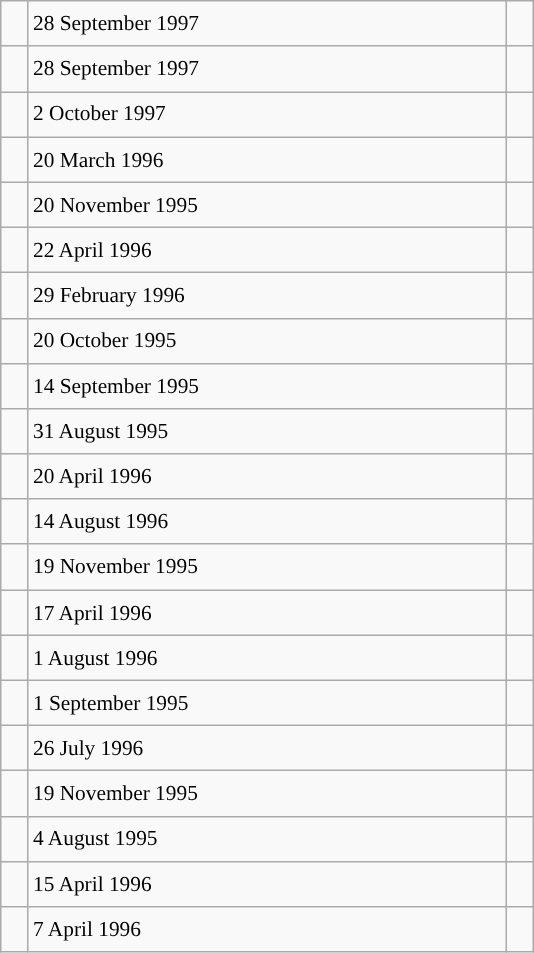<table class="wikitable" style="font-size: 89%; float: left; width: 25em; margin-right: 1em; line-height: 1.65em !important; height: 605px;">
<tr>
<td></td>
<td>28 September 1997</td>
<td></td>
</tr>
<tr>
<td></td>
<td>28 September 1997</td>
<td></td>
</tr>
<tr>
<td></td>
<td>2 October 1997</td>
<td></td>
</tr>
<tr>
<td></td>
<td>20 March 1996</td>
<td></td>
</tr>
<tr>
<td></td>
<td>20 November 1995</td>
<td></td>
</tr>
<tr>
<td></td>
<td>22 April 1996</td>
<td></td>
</tr>
<tr>
<td></td>
<td>29 February 1996</td>
<td></td>
</tr>
<tr>
<td></td>
<td>20 October 1995</td>
<td></td>
</tr>
<tr>
<td></td>
<td>14 September 1995</td>
<td></td>
</tr>
<tr>
<td></td>
<td>31 August 1995</td>
<td></td>
</tr>
<tr>
<td></td>
<td>20 April 1996</td>
<td></td>
</tr>
<tr>
<td></td>
<td>14 August 1996</td>
<td></td>
</tr>
<tr>
<td></td>
<td>19 November 1995</td>
<td></td>
</tr>
<tr>
<td></td>
<td>17 April 1996</td>
<td></td>
</tr>
<tr>
<td></td>
<td>1 August 1996</td>
<td></td>
</tr>
<tr>
<td></td>
<td>1 September 1995</td>
<td></td>
</tr>
<tr>
<td></td>
<td>26 July 1996</td>
<td></td>
</tr>
<tr>
<td></td>
<td>19 November 1995</td>
<td></td>
</tr>
<tr>
<td></td>
<td>4 August 1995</td>
<td></td>
</tr>
<tr>
<td></td>
<td>15 April 1996</td>
<td></td>
</tr>
<tr>
<td></td>
<td>7 April 1996</td>
<td></td>
</tr>
</table>
